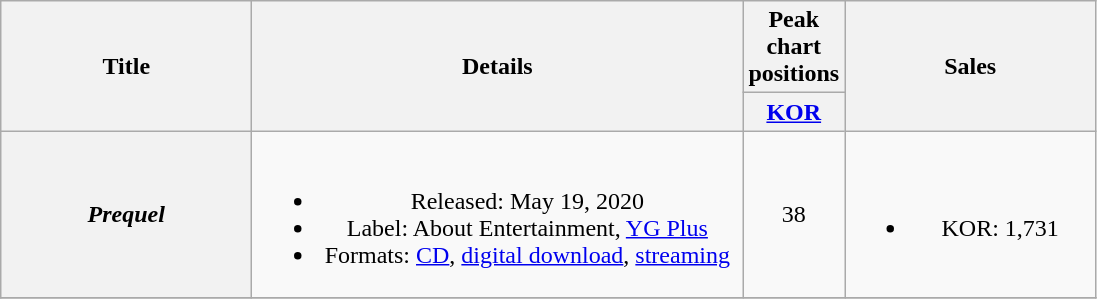<table class="wikitable plainrowheaders" style="text-align:center;">
<tr>
<th rowspan="2" style="width:10em;">Title</th>
<th rowspan="2" style="width:20em;">Details</th>
<th scope="col" colspan="1">Peak chart positions</th>
<th rowspan="2" style="width:10em;">Sales</th>
</tr>
<tr>
<th style="width:2.5em;"><a href='#'>KOR</a><br></th>
</tr>
<tr>
<th scope="row"><em>Prequel</em></th>
<td><br><ul><li>Released: May 19, 2020</li><li>Label: About Entertainment, <a href='#'>YG Plus</a></li><li>Formats: <a href='#'>CD</a>, <a href='#'>digital download</a>, <a href='#'>streaming</a></li></ul></td>
<td>38</td>
<td><br><ul><li>KOR: 1,731</li></ul></td>
</tr>
<tr>
</tr>
</table>
